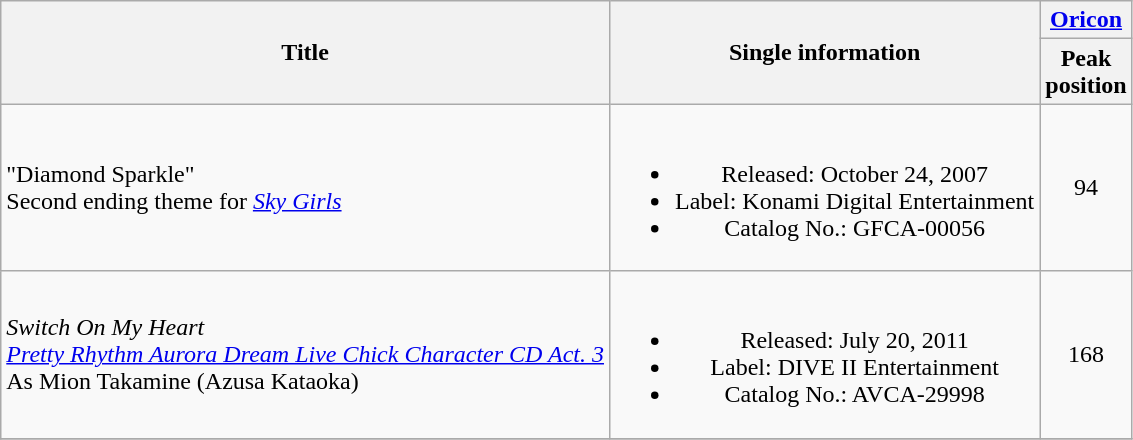<table class="wikitable plainrowheaders" style="text-align:center">
<tr>
<th rowspan=2; style=>Title</th>
<th rowspan=2;>Single information</th>
<th colspan=1; style=><a href='#'>Oricon</a></th>
</tr>
<tr>
<th style=>Peak<br>position</th>
</tr>
<tr>
<td align=left>"Diamond Sparkle"<br>Second ending theme for <em><a href='#'>Sky Girls</a></em></td>
<td><br><ul><li>Released: October 24, 2007</li><li>Label: Konami Digital Entertainment</li><li>Catalog No.: GFCA-00056</li></ul></td>
<td>94</td>
</tr>
<tr>
<td align=left><em>Switch On My Heart</em><br><em><a href='#'>Pretty Rhythm Aurora Dream Live Chick Character CD Act. 3</a></em><br>As Mion Takamine (Azusa Kataoka)</td>
<td><br><ul><li>Released: July 20, 2011</li><li>Label: DIVE II Entertainment</li><li>Catalog No.: AVCA-29998</li></ul></td>
<td>168</td>
</tr>
<tr>
</tr>
</table>
